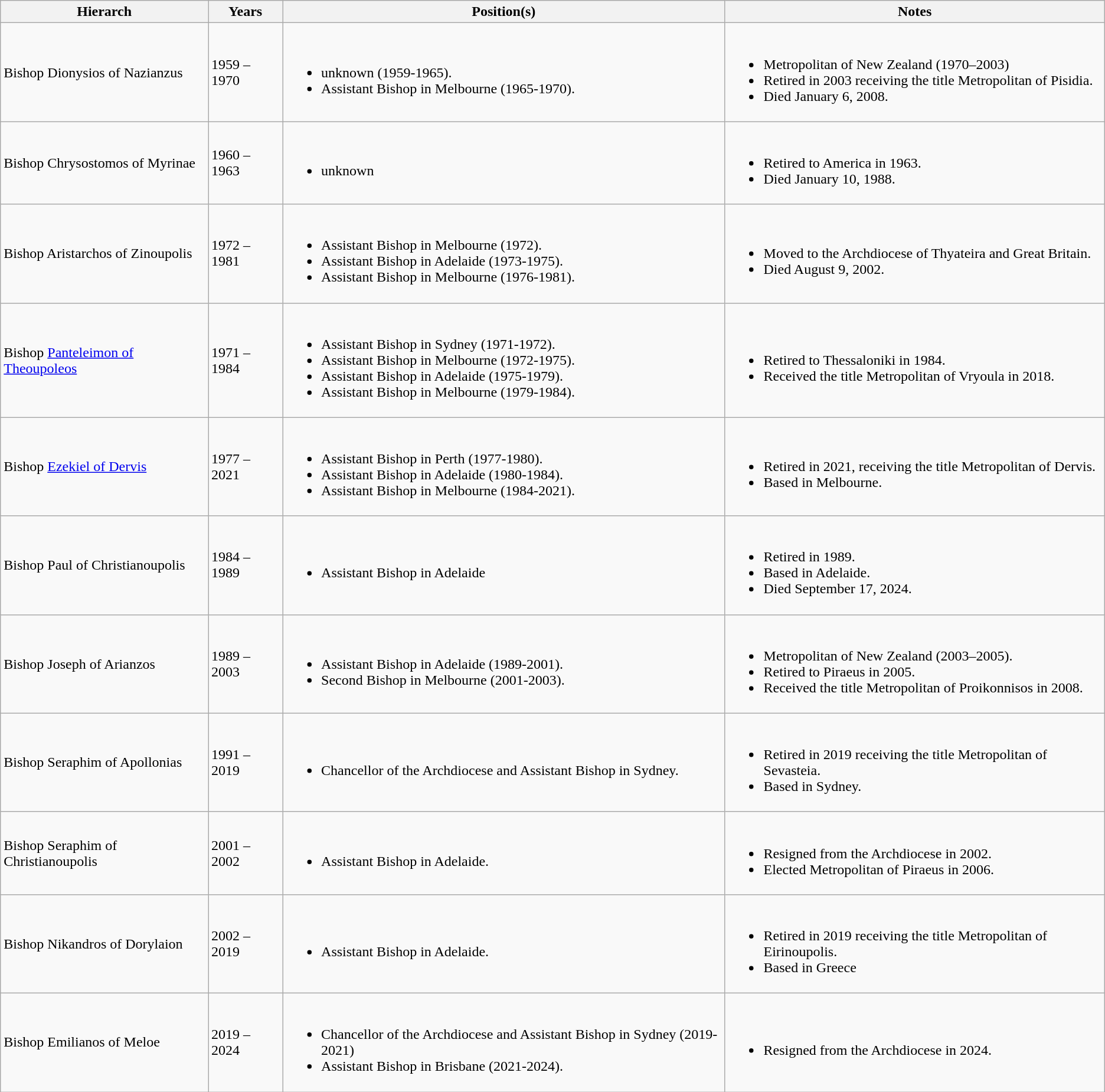<table class="wikitable">
<tr>
<th>Hierarch</th>
<th>Years</th>
<th>Position(s)</th>
<th>Notes</th>
</tr>
<tr>
<td>Bishop Dionysios of Nazianzus</td>
<td>1959 – 1970</td>
<td><br><ul><li>unknown (1959-1965).</li><li>Assistant Bishop in Melbourne (1965-1970).</li></ul></td>
<td><br><ul><li>Metropolitan of New Zealand (1970–2003)</li><li>Retired in 2003 receiving the title Metropolitan of Pisidia.</li><li>Died January 6, 2008.</li></ul></td>
</tr>
<tr>
<td>Bishop Chrysostomos of Myrinae</td>
<td>1960 – 1963</td>
<td><br><ul><li>unknown</li></ul></td>
<td><br><ul><li>Retired to America in 1963.</li><li>Died January 10, 1988.</li></ul></td>
</tr>
<tr>
<td>Bishop Aristarchos of Zinoupolis</td>
<td>1972 – 1981</td>
<td><br><ul><li>Assistant Bishop in Melbourne (1972).</li><li>Assistant Bishop in Adelaide (1973-1975).</li><li>Assistant Bishop in Melbourne (1976-1981).</li></ul></td>
<td><br><ul><li>Moved to the Archdiocese of Thyateira and Great Britain.</li><li>Died August 9, 2002.</li></ul></td>
</tr>
<tr>
<td>Bishop <a href='#'>Panteleimon of Theoupoleos</a></td>
<td>1971 – 1984</td>
<td><br><ul><li>Assistant Bishop in Sydney (1971-1972).</li><li>Assistant Bishop in Melbourne (1972-1975).</li><li>Assistant Bishop in Adelaide (1975-1979).</li><li>Assistant Bishop in Melbourne (1979-1984).</li></ul></td>
<td><br><ul><li>Retired to Thessaloniki in 1984.</li><li>Received the title Metropolitan of Vryoula in 2018.</li></ul></td>
</tr>
<tr>
<td>Bishop <a href='#'>Ezekiel of Dervis</a></td>
<td>1977 – 2021</td>
<td><br><ul><li>Assistant Bishop in Perth (1977-1980).</li><li>Assistant Bishop in Adelaide (1980-1984).</li><li>Assistant Bishop in Melbourne (1984-2021).</li></ul></td>
<td><br><ul><li>Retired in 2021, receiving the title Metropolitan of Dervis.</li><li>Based in Melbourne.</li></ul></td>
</tr>
<tr>
<td>Bishop Paul of Christianoupolis</td>
<td>1984 – 1989</td>
<td><br><ul><li>Assistant Bishop in Adelaide</li></ul></td>
<td><br><ul><li>Retired in 1989.</li><li>Based in Adelaide.</li><li>Died September 17, 2024.</li></ul></td>
</tr>
<tr>
<td>Bishop Joseph of Arianzos</td>
<td>1989 – 2003</td>
<td><br><ul><li>Assistant Bishop in Adelaide (1989-2001).</li><li>Second Bishop in Melbourne (2001-2003).</li></ul></td>
<td><br><ul><li>Metropolitan of New Zealand (2003–2005).</li><li>Retired to Piraeus in 2005.</li><li>Received the title Metropolitan of Proikonnisos in 2008.</li></ul></td>
</tr>
<tr>
<td>Bishop Seraphim of Apollonias</td>
<td>1991 – 2019</td>
<td><br><ul><li>Chancellor of the Archdiocese and Assistant Bishop in Sydney.</li></ul></td>
<td><br><ul><li>Retired in 2019 receiving the title Metropolitan of Sevasteia.</li><li>Based in Sydney.</li></ul></td>
</tr>
<tr>
<td>Bishop Seraphim of Christianoupolis</td>
<td>2001 – 2002</td>
<td><br><ul><li>Assistant Bishop in Adelaide.</li></ul></td>
<td><br><ul><li>Resigned from the Archdiocese in 2002.</li><li>Elected Metropolitan of Piraeus in 2006.</li></ul></td>
</tr>
<tr>
<td>Bishop Nikandros of Dorylaion</td>
<td>2002 – 2019</td>
<td><br><ul><li>Assistant Bishop in Adelaide.</li></ul></td>
<td><br><ul><li>Retired in 2019 receiving the title Metropolitan of Eirinoupolis.</li><li>Based in Greece</li></ul></td>
</tr>
<tr>
<td>Bishop Emilianos of Meloe</td>
<td>2019 – 2024</td>
<td><br><ul><li>Chancellor of the Archdiocese and Assistant Bishop in Sydney (2019-2021)</li><li>Assistant Bishop in Brisbane (2021-2024).</li></ul></td>
<td><br><ul><li>Resigned from the Archdiocese in 2024.</li></ul></td>
</tr>
</table>
